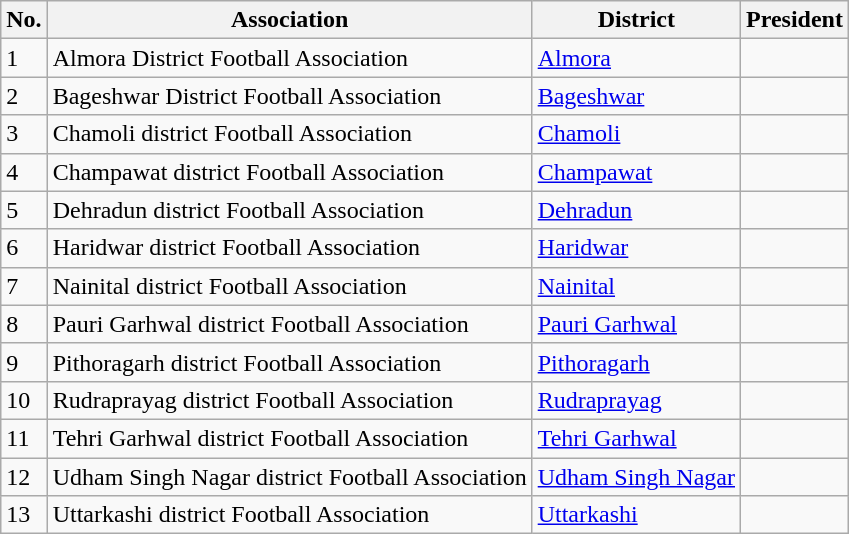<table class="wikitable sortable">
<tr>
<th>No.</th>
<th>Association</th>
<th>District</th>
<th>President</th>
</tr>
<tr>
<td>1</td>
<td>Almora District Football Association</td>
<td><a href='#'>Almora</a></td>
<td></td>
</tr>
<tr>
<td>2</td>
<td>Bageshwar District Football Association</td>
<td><a href='#'>Bageshwar</a></td>
<td></td>
</tr>
<tr>
<td>3</td>
<td>Chamoli district Football Association</td>
<td><a href='#'>Chamoli</a></td>
<td></td>
</tr>
<tr>
<td>4</td>
<td>Champawat district Football Association</td>
<td><a href='#'>Champawat</a></td>
<td></td>
</tr>
<tr>
<td>5</td>
<td>Dehradun district Football Association</td>
<td><a href='#'>Dehradun</a></td>
<td></td>
</tr>
<tr>
<td>6</td>
<td>Haridwar district Football Association</td>
<td><a href='#'>Haridwar</a></td>
<td></td>
</tr>
<tr>
<td>7</td>
<td>Nainital district Football Association</td>
<td><a href='#'>Nainital</a></td>
<td></td>
</tr>
<tr>
<td>8</td>
<td>Pauri Garhwal district Football Association</td>
<td><a href='#'>Pauri Garhwal</a></td>
<td></td>
</tr>
<tr>
<td>9</td>
<td>Pithoragarh district Football Association</td>
<td><a href='#'>Pithoragarh</a></td>
<td></td>
</tr>
<tr>
<td>10</td>
<td>Rudraprayag district Football Association</td>
<td><a href='#'>Rudraprayag</a></td>
<td></td>
</tr>
<tr>
<td>11</td>
<td>Tehri Garhwal district Football Association</td>
<td><a href='#'>Tehri Garhwal</a></td>
<td></td>
</tr>
<tr>
<td>12</td>
<td>Udham Singh Nagar district Football Association</td>
<td><a href='#'>Udham Singh Nagar</a></td>
<td></td>
</tr>
<tr>
<td>13</td>
<td>Uttarkashi district Football Association</td>
<td><a href='#'>Uttarkashi</a></td>
<td></td>
</tr>
</table>
